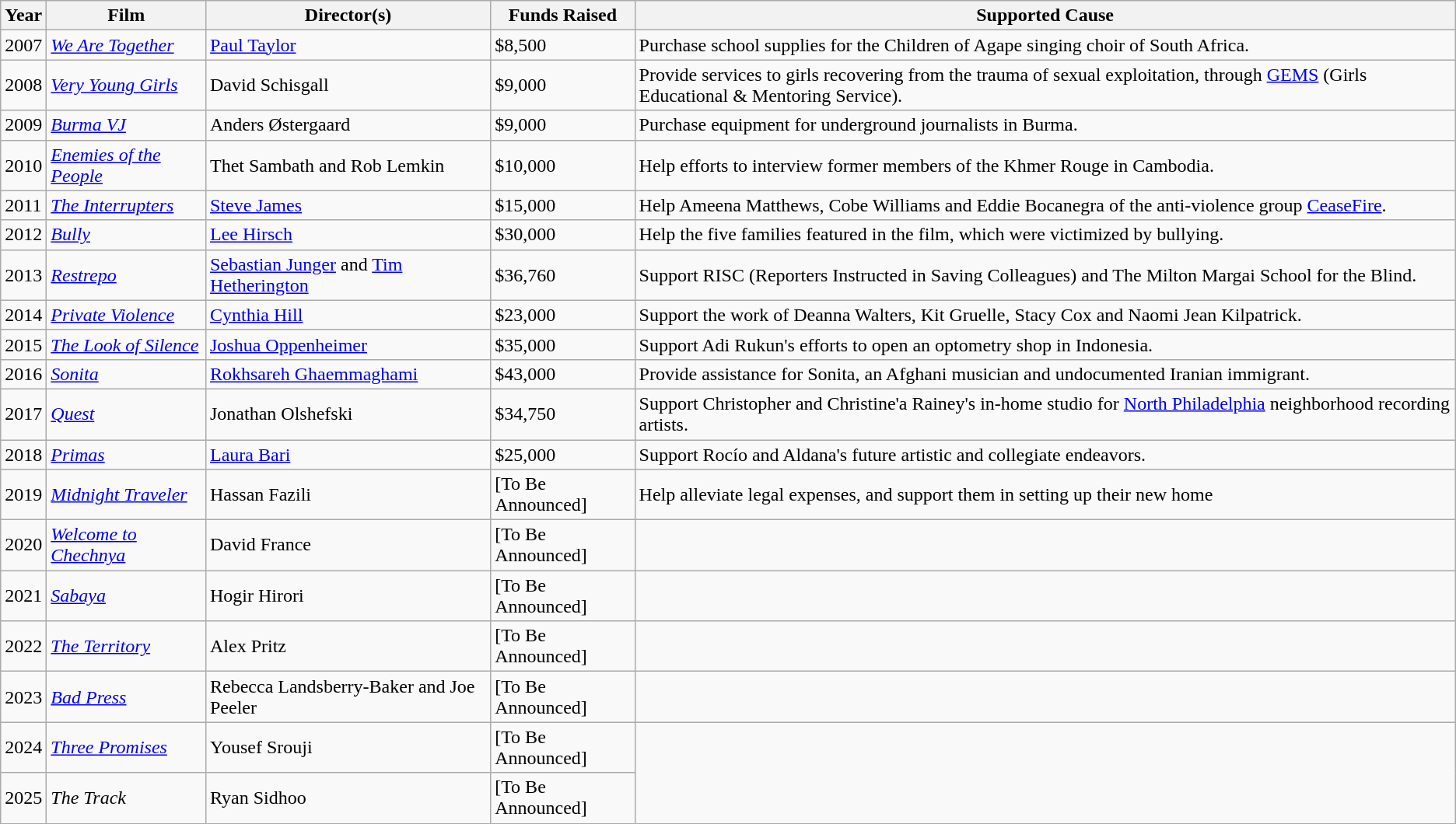<table class="wikitable">
<tr>
<th>Year</th>
<th>Film</th>
<th>Director(s)</th>
<th>Funds Raised</th>
<th>Supported Cause</th>
</tr>
<tr>
<td>2007</td>
<td><em><a href='#'>We Are Together</a></em></td>
<td><a href='#'>Paul Taylor</a></td>
<td>$8,500</td>
<td>Purchase school supplies for the Children of Agape singing choir of South Africa.</td>
</tr>
<tr>
<td>2008</td>
<td><em><a href='#'>Very Young Girls</a></em></td>
<td>David Schisgall</td>
<td>$9,000</td>
<td>Provide services to girls recovering from the trauma of sexual exploitation, through <a href='#'>GEMS</a> (Girls Educational & Mentoring Service).</td>
</tr>
<tr>
<td>2009</td>
<td><em><a href='#'>Burma VJ</a></em></td>
<td>Anders Østergaard</td>
<td>$9,000</td>
<td>Purchase equipment for underground journalists in Burma.</td>
</tr>
<tr>
<td>2010</td>
<td><a href='#'><em>Enemies of the People</em></a></td>
<td>Thet Sambath and Rob Lemkin</td>
<td>$10,000</td>
<td>Help efforts to interview former members of the Khmer Rouge in Cambodia.</td>
</tr>
<tr>
<td>2011</td>
<td><em><a href='#'>The Interrupters</a></em></td>
<td><a href='#'>Steve James</a></td>
<td>$15,000</td>
<td>Help Ameena Matthews, Cobe Williams and Eddie Bocanegra of the anti-violence group <a href='#'>CeaseFire</a>.</td>
</tr>
<tr>
<td>2012</td>
<td><a href='#'><em>Bully</em></a></td>
<td><a href='#'>Lee Hirsch</a></td>
<td>$30,000</td>
<td>Help the five families featured in the film, which were victimized by bullying.</td>
</tr>
<tr>
<td>2013</td>
<td><a href='#'><em>Restrepo</em></a></td>
<td><a href='#'>Sebastian Junger</a> and <a href='#'>Tim Hetherington</a></td>
<td>$36,760</td>
<td>Support RISC (Reporters Instructed in Saving Colleagues) and The Milton Margai School for the Blind.</td>
</tr>
<tr>
<td>2014</td>
<td><em><a href='#'>Private Violence</a></em></td>
<td><a href='#'>Cynthia Hill</a></td>
<td>$23,000</td>
<td>Support the work of Deanna Walters, Kit Gruelle, Stacy Cox and Naomi Jean Kilpatrick.</td>
</tr>
<tr>
<td>2015</td>
<td><em><a href='#'>The Look of Silence</a></em></td>
<td><a href='#'>Joshua Oppenheimer</a></td>
<td>$35,000</td>
<td>Support Adi Rukun's efforts to open an optometry shop in Indonesia.</td>
</tr>
<tr>
<td>2016</td>
<td><em><a href='#'>Sonita</a></em></td>
<td><a href='#'>Rokhsareh Ghaemmaghami</a></td>
<td>$43,000</td>
<td>Provide assistance for Sonita, an Afghani musician and undocumented Iranian immigrant.</td>
</tr>
<tr>
<td>2017</td>
<td><a href='#'><em>Quest</em></a></td>
<td>Jonathan Olshefski</td>
<td>$34,750</td>
<td>Support Christopher and Christine'a Rainey's in-home studio for <a href='#'>North Philadelphia</a> neighborhood recording artists.</td>
</tr>
<tr>
<td>2018</td>
<td><a href='#'><em>Primas</em></a></td>
<td><a href='#'>Laura Bari</a></td>
<td>$25,000</td>
<td>Support Rocío and Aldana's future artistic and collegiate endeavors.</td>
</tr>
<tr>
<td>2019</td>
<td><em><a href='#'>Midnight Traveler</a></em></td>
<td>Hassan Fazili</td>
<td>[To Be Announced]</td>
<td>Help alleviate legal expenses, and support them in setting up their new home</td>
</tr>
<tr>
<td>2020</td>
<td><em><a href='#'>Welcome to Chechnya</a></em></td>
<td>David France</td>
<td>[To Be Announced]</td>
<td></td>
</tr>
<tr>
<td>2021</td>
<td><em><a href='#'>Sabaya</a></em></td>
<td>Hogir Hirori</td>
<td>[To Be Announced]</td>
<td></td>
</tr>
<tr>
<td>2022</td>
<td><em><a href='#'>The Territory</a></em></td>
<td>Alex Pritz</td>
<td>[To Be Announced]</td>
<td></td>
</tr>
<tr>
<td>2023</td>
<td><em><a href='#'>Bad Press</a></em></td>
<td>Rebecca Landsberry-Baker and Joe Peeler</td>
<td>[To Be Announced]</td>
<td></td>
</tr>
<tr>
<td>2024</td>
<td><em><a href='#'>Three Promises</a></em></td>
<td>Yousef Srouji</td>
<td>[To Be Announced]</td>
</tr>
<tr>
<td>2025</td>
<td><em>The Track</em></td>
<td>Ryan Sidhoo</td>
<td>[To Be Announced]</td>
</tr>
</table>
